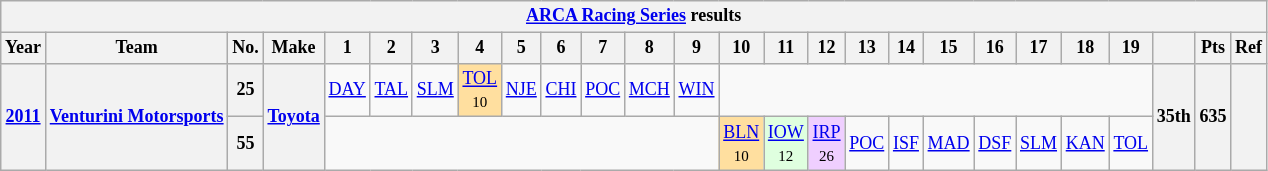<table class="wikitable" style="text-align:center; font-size:75%">
<tr>
<th colspan=45><a href='#'>ARCA Racing Series</a> results</th>
</tr>
<tr>
<th>Year</th>
<th>Team</th>
<th>No.</th>
<th>Make</th>
<th>1</th>
<th>2</th>
<th>3</th>
<th>4</th>
<th>5</th>
<th>6</th>
<th>7</th>
<th>8</th>
<th>9</th>
<th>10</th>
<th>11</th>
<th>12</th>
<th>13</th>
<th>14</th>
<th>15</th>
<th>16</th>
<th>17</th>
<th>18</th>
<th>19</th>
<th></th>
<th>Pts</th>
<th>Ref</th>
</tr>
<tr>
<th rowspan=2><a href='#'>2011</a></th>
<th rowspan=2><a href='#'>Venturini Motorsports</a></th>
<th>25</th>
<th rowspan=2><a href='#'>Toyota</a></th>
<td><a href='#'>DAY</a></td>
<td><a href='#'>TAL</a></td>
<td><a href='#'>SLM</a></td>
<td style="background:#FFDF9F;"><a href='#'>TOL</a><br><small>10</small></td>
<td><a href='#'>NJE</a></td>
<td><a href='#'>CHI</a></td>
<td><a href='#'>POC</a></td>
<td><a href='#'>MCH</a></td>
<td><a href='#'>WIN</a></td>
<td colspan=10></td>
<th rowspan=2>35th</th>
<th rowspan=2>635</th>
<th rowspan=2></th>
</tr>
<tr>
<th>55</th>
<td colspan=9></td>
<td style="background:#FFDF9F;"><a href='#'>BLN</a><br><small>10</small></td>
<td style="background:#DFFFDF;"><a href='#'>IOW</a><br><small>12</small></td>
<td style="background:#EFCFFF;"><a href='#'>IRP</a><br><small>26</small></td>
<td><a href='#'>POC</a></td>
<td><a href='#'>ISF</a></td>
<td><a href='#'>MAD</a></td>
<td><a href='#'>DSF</a></td>
<td><a href='#'>SLM</a></td>
<td><a href='#'>KAN</a></td>
<td><a href='#'>TOL</a></td>
</tr>
</table>
